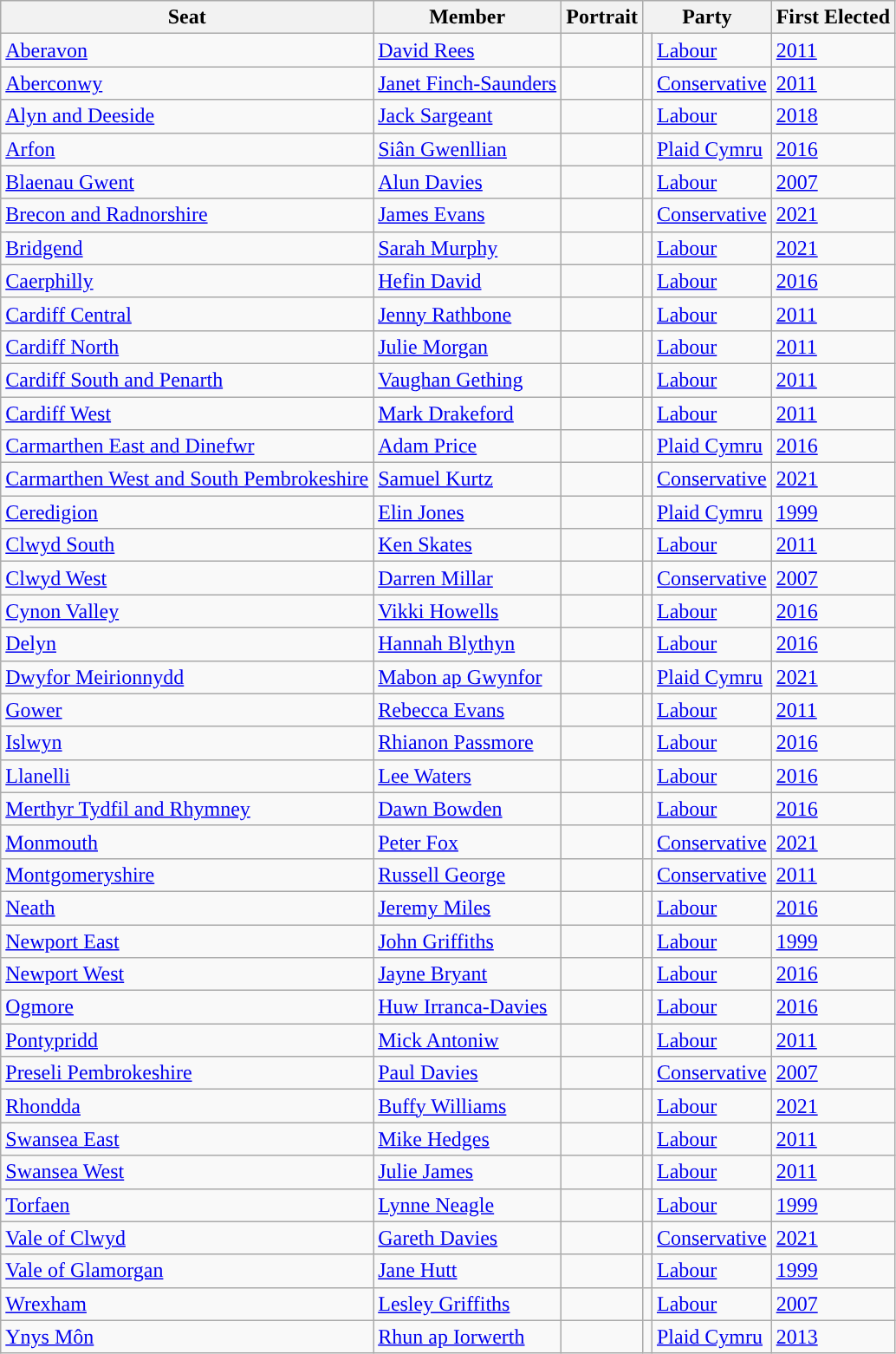<table class="wikitable sortable">
<tr>
<th colspan="1">Seat</th>
<th>Member</th>
<th>Portrait</th>
<th colspan="2">Party</th>
<th>First Elected</th>
</tr>
<tr>
<td><a href='#'>Aberavon</a></td>
<td><a href='#'>David Rees</a></td>
<td></td>
<td style="color:inherit;background:"></td>
<td><a href='#'>Labour</a></td>
<td><a href='#'>2011</a></td>
</tr>
<tr>
<td><a href='#'>Aberconwy</a></td>
<td><a href='#'>Janet Finch-Saunders</a></td>
<td></td>
<td style="color:inherit;background:"></td>
<td><a href='#'>Conservative</a></td>
<td><a href='#'>2011</a></td>
</tr>
<tr>
<td><a href='#'>Alyn and Deeside</a></td>
<td><a href='#'>Jack Sargeant</a></td>
<td></td>
<td style="color:inherit;background:"></td>
<td><a href='#'>Labour</a></td>
<td><a href='#'>2018</a></td>
</tr>
<tr>
<td><a href='#'>Arfon</a></td>
<td><a href='#'>Siân Gwenllian</a></td>
<td></td>
<td style="color:inherit;background:"></td>
<td><a href='#'>Plaid Cymru</a></td>
<td><a href='#'>2016</a></td>
</tr>
<tr>
<td><a href='#'>Blaenau Gwent</a></td>
<td><a href='#'>Alun Davies</a></td>
<td></td>
<td style="color:inherit;background:"></td>
<td><a href='#'>Labour</a></td>
<td><a href='#'>2007</a></td>
</tr>
<tr>
<td><a href='#'>Brecon and Radnorshire</a></td>
<td><a href='#'>James Evans</a></td>
<td></td>
<td style="color:inherit;background:"></td>
<td><a href='#'>Conservative</a></td>
<td><a href='#'>2021</a></td>
</tr>
<tr>
<td><a href='#'>Bridgend</a></td>
<td><a href='#'>Sarah Murphy</a></td>
<td></td>
<td style="color:inherit;background:"></td>
<td><a href='#'>Labour</a></td>
<td><a href='#'>2021</a></td>
</tr>
<tr>
<td><a href='#'>Caerphilly</a></td>
<td><a href='#'>Hefin David</a></td>
<td></td>
<td style="color:inherit;background:"></td>
<td><a href='#'>Labour</a></td>
<td><a href='#'>2016</a></td>
</tr>
<tr>
<td><a href='#'>Cardiff Central</a></td>
<td><a href='#'>Jenny Rathbone</a></td>
<td></td>
<td style="color:inherit;background:"></td>
<td><a href='#'>Labour</a></td>
<td><a href='#'>2011</a></td>
</tr>
<tr>
<td><a href='#'>Cardiff North</a></td>
<td><a href='#'>Julie Morgan</a></td>
<td></td>
<td style="color:inherit;background:"></td>
<td><a href='#'>Labour</a></td>
<td><a href='#'>2011</a></td>
</tr>
<tr>
<td><a href='#'>Cardiff South and Penarth</a></td>
<td><a href='#'>Vaughan Gething</a></td>
<td></td>
<td style="color:inherit;background:"></td>
<td><a href='#'>Labour</a></td>
<td><a href='#'>2011</a></td>
</tr>
<tr>
<td><a href='#'>Cardiff West</a></td>
<td><a href='#'>Mark Drakeford</a></td>
<td></td>
<td style="color:inherit;background:"></td>
<td><a href='#'>Labour</a></td>
<td><a href='#'>2011</a></td>
</tr>
<tr>
<td><a href='#'>Carmarthen East and Dinefwr</a></td>
<td><a href='#'>Adam Price</a></td>
<td></td>
<td style="color:inherit;background:"></td>
<td><a href='#'>Plaid Cymru</a></td>
<td><a href='#'>2016</a></td>
</tr>
<tr>
<td><a href='#'>Carmarthen West and South Pembrokeshire</a></td>
<td><a href='#'>Samuel Kurtz</a></td>
<td></td>
<td style="color:inherit;background:"></td>
<td><a href='#'>Conservative</a></td>
<td><a href='#'>2021</a></td>
</tr>
<tr>
<td><a href='#'>Ceredigion</a></td>
<td><a href='#'>Elin Jones</a></td>
<td></td>
<td style="color:inherit;background:"></td>
<td><a href='#'>Plaid Cymru</a></td>
<td><a href='#'>1999</a></td>
</tr>
<tr>
<td><a href='#'>Clwyd South</a></td>
<td><a href='#'>Ken Skates</a></td>
<td></td>
<td style="color:inherit;background:"></td>
<td><a href='#'>Labour</a></td>
<td><a href='#'>2011</a></td>
</tr>
<tr>
<td><a href='#'>Clwyd West</a></td>
<td><a href='#'>Darren Millar</a></td>
<td></td>
<td style="color:inherit;background:"></td>
<td><a href='#'>Conservative</a></td>
<td><a href='#'>2007</a></td>
</tr>
<tr>
<td><a href='#'>Cynon Valley</a></td>
<td><a href='#'>Vikki Howells</a></td>
<td></td>
<td style="color:inherit;background:"></td>
<td><a href='#'>Labour</a></td>
<td><a href='#'>2016</a></td>
</tr>
<tr>
<td><a href='#'>Delyn</a></td>
<td><a href='#'>Hannah Blythyn</a></td>
<td></td>
<td style="color:inherit;background:"></td>
<td><a href='#'>Labour</a></td>
<td><a href='#'>2016</a></td>
</tr>
<tr>
<td><a href='#'>Dwyfor Meirionnydd</a></td>
<td><a href='#'>Mabon ap Gwynfor</a></td>
<td></td>
<td style="color:inherit;background:"></td>
<td><a href='#'>Plaid Cymru</a></td>
<td><a href='#'>2021</a></td>
</tr>
<tr>
<td><a href='#'>Gower</a></td>
<td><a href='#'>Rebecca Evans</a></td>
<td></td>
<td style="color:inherit;background:"></td>
<td><a href='#'>Labour</a></td>
<td><a href='#'>2011</a></td>
</tr>
<tr>
<td><a href='#'>Islwyn</a></td>
<td><a href='#'>Rhianon Passmore</a></td>
<td></td>
<td style="color:inherit;background:"></td>
<td><a href='#'>Labour</a></td>
<td><a href='#'>2016</a></td>
</tr>
<tr>
<td><a href='#'>Llanelli</a></td>
<td><a href='#'>Lee Waters</a></td>
<td></td>
<td style="color:inherit;background:"></td>
<td><a href='#'>Labour</a></td>
<td><a href='#'>2016</a></td>
</tr>
<tr>
<td><a href='#'>Merthyr Tydfil and Rhymney</a></td>
<td><a href='#'>Dawn Bowden</a></td>
<td></td>
<td style="color:inherit;background:"></td>
<td><a href='#'>Labour</a></td>
<td><a href='#'>2016</a></td>
</tr>
<tr>
<td><a href='#'>Monmouth</a></td>
<td><a href='#'>Peter Fox</a></td>
<td></td>
<td style="color:inherit;background:"></td>
<td><a href='#'>Conservative</a></td>
<td><a href='#'>2021</a></td>
</tr>
<tr>
<td><a href='#'>Montgomeryshire</a></td>
<td><a href='#'>Russell George</a></td>
<td></td>
<td style="color:inherit;background:"></td>
<td><a href='#'>Conservative</a></td>
<td><a href='#'>2011</a></td>
</tr>
<tr>
<td><a href='#'>Neath</a></td>
<td><a href='#'>Jeremy Miles</a></td>
<td></td>
<td style="color:inherit;background:"></td>
<td><a href='#'>Labour</a></td>
<td><a href='#'>2016</a></td>
</tr>
<tr>
<td><a href='#'>Newport East</a></td>
<td><a href='#'>John Griffiths</a></td>
<td></td>
<td style="color:inherit;background:"></td>
<td><a href='#'>Labour</a></td>
<td><a href='#'>1999</a></td>
</tr>
<tr>
<td><a href='#'>Newport West</a></td>
<td><a href='#'>Jayne Bryant</a></td>
<td></td>
<td style="color:inherit;background:"></td>
<td><a href='#'>Labour</a></td>
<td><a href='#'>2016</a></td>
</tr>
<tr>
<td><a href='#'>Ogmore</a></td>
<td><a href='#'>Huw Irranca-Davies</a></td>
<td></td>
<td style="color:inherit;background:"></td>
<td><a href='#'>Labour</a></td>
<td><a href='#'>2016</a></td>
</tr>
<tr>
<td><a href='#'>Pontypridd</a></td>
<td><a href='#'>Mick Antoniw</a></td>
<td></td>
<td style="color:inherit;background:"></td>
<td><a href='#'>Labour</a></td>
<td><a href='#'>2011</a></td>
</tr>
<tr>
<td><a href='#'>Preseli Pembrokeshire</a></td>
<td><a href='#'>Paul Davies</a></td>
<td></td>
<td style="color:inherit;background:"></td>
<td><a href='#'>Conservative</a></td>
<td><a href='#'>2007</a></td>
</tr>
<tr>
<td><a href='#'>Rhondda</a></td>
<td><a href='#'>Buffy Williams</a></td>
<td></td>
<td style="color:inherit;background:"></td>
<td><a href='#'>Labour</a></td>
<td><a href='#'>2021</a></td>
</tr>
<tr>
<td><a href='#'>Swansea East</a></td>
<td><a href='#'>Mike Hedges</a></td>
<td></td>
<td style="color:inherit;background:"></td>
<td><a href='#'>Labour</a></td>
<td><a href='#'>2011</a></td>
</tr>
<tr>
<td><a href='#'>Swansea West</a></td>
<td><a href='#'>Julie James</a></td>
<td></td>
<td style="color:inherit;background:"></td>
<td><a href='#'>Labour</a></td>
<td><a href='#'>2011</a></td>
</tr>
<tr>
<td><a href='#'>Torfaen</a></td>
<td><a href='#'>Lynne Neagle</a></td>
<td></td>
<td style="color:inherit;background:"></td>
<td><a href='#'>Labour</a></td>
<td><a href='#'>1999</a></td>
</tr>
<tr>
<td><a href='#'>Vale of Clwyd</a></td>
<td><a href='#'>Gareth Davies</a></td>
<td></td>
<td style="color:inherit;background:"></td>
<td><a href='#'>Conservative</a></td>
<td><a href='#'>2021</a></td>
</tr>
<tr>
<td><a href='#'>Vale of Glamorgan</a></td>
<td><a href='#'>Jane Hutt</a></td>
<td></td>
<td style="color:inherit;background:"></td>
<td><a href='#'>Labour</a></td>
<td><a href='#'>1999</a></td>
</tr>
<tr>
<td><a href='#'>Wrexham</a></td>
<td><a href='#'>Lesley Griffiths</a></td>
<td></td>
<td style="color:inherit;background:"></td>
<td><a href='#'>Labour</a></td>
<td><a href='#'>2007</a></td>
</tr>
<tr>
<td><a href='#'>Ynys Môn</a></td>
<td><a href='#'>Rhun ap Iorwerth</a></td>
<td></td>
<td style="color:inherit;background:"></td>
<td><a href='#'>Plaid Cymru</a></td>
<td><a href='#'>2013</a></td>
</tr>
</table>
